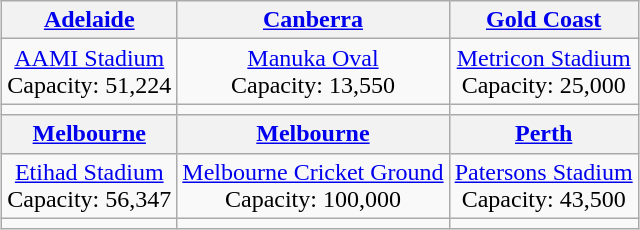<table class="wikitable" style="margin:1em auto; text-align:center;">
<tr>
<th><a href='#'>Adelaide</a></th>
<th><a href='#'>Canberra</a></th>
<th><a href='#'>Gold Coast</a></th>
</tr>
<tr>
<td><a href='#'>AAMI Stadium</a><br>Capacity: 51,224</td>
<td><a href='#'>Manuka Oval</a><br>Capacity: 13,550</td>
<td><a href='#'>Metricon Stadium</a><br>Capacity: 25,000</td>
</tr>
<tr>
<td></td>
<td></td>
<td></td>
</tr>
<tr>
<th><a href='#'>Melbourne</a></th>
<th><a href='#'>Melbourne</a></th>
<th><a href='#'>Perth</a></th>
</tr>
<tr>
<td><a href='#'>Etihad Stadium</a><br>Capacity: 56,347</td>
<td><a href='#'>Melbourne Cricket Ground</a><br>Capacity: 100,000</td>
<td><a href='#'>Patersons Stadium</a><br>Capacity: 43,500</td>
</tr>
<tr>
<td></td>
<td></td>
<td></td>
</tr>
</table>
